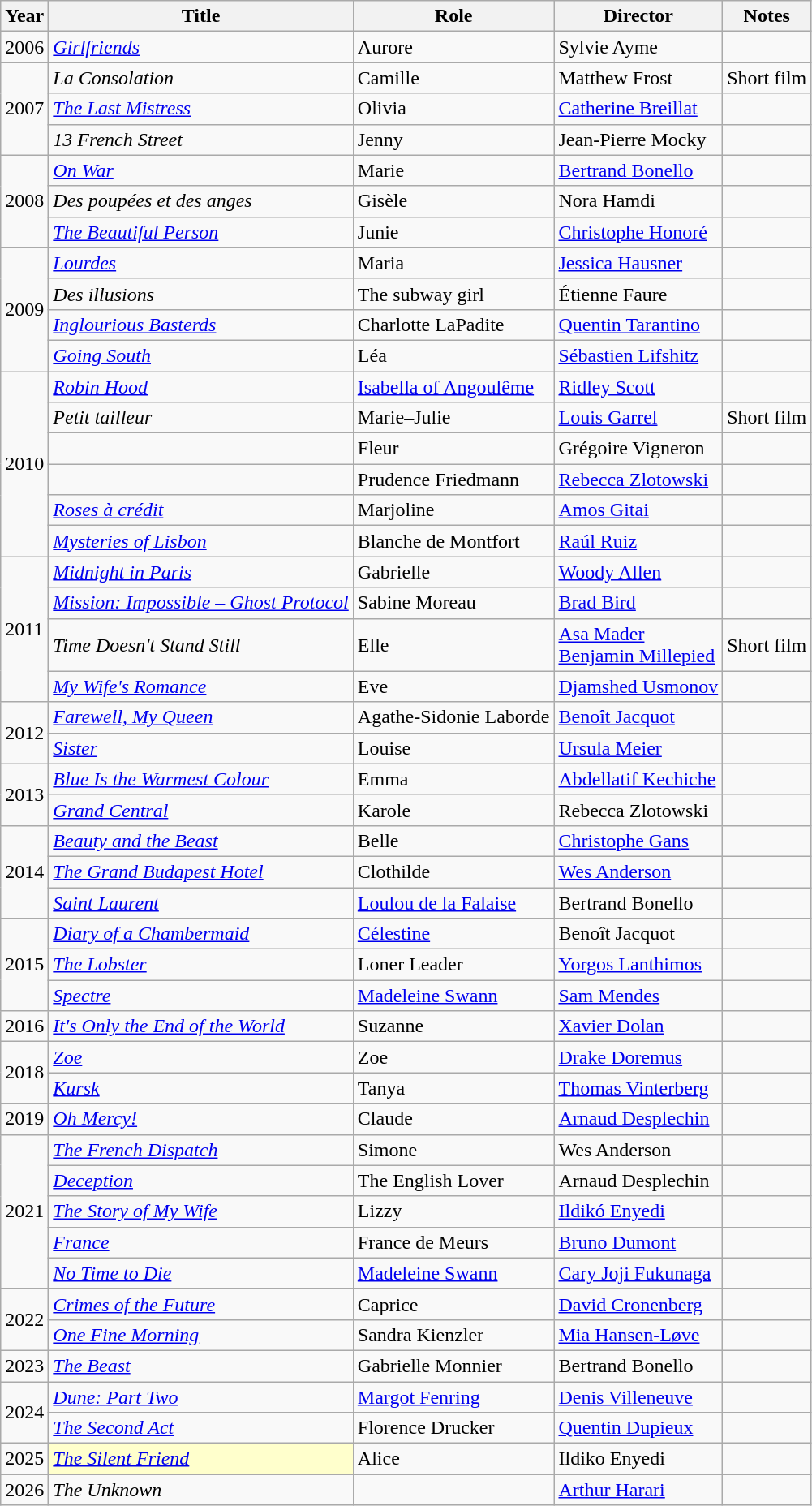<table class="wikitable sortable">
<tr>
<th>Year</th>
<th>Title</th>
<th>Role</th>
<th>Director</th>
<th class="unsortable">Notes</th>
</tr>
<tr>
<td>2006</td>
<td><em><a href='#'>Girlfriends</a></em></td>
<td>Aurore</td>
<td>Sylvie Ayme</td>
<td></td>
</tr>
<tr>
<td rowspan="3">2007</td>
<td><em>La Consolation</em></td>
<td>Camille</td>
<td>Matthew Frost</td>
<td>Short film</td>
</tr>
<tr>
<td><em><a href='#'>The Last Mistress</a></em></td>
<td>Olivia</td>
<td><a href='#'>Catherine Breillat</a></td>
<td></td>
</tr>
<tr>
<td><em>13 French Street</em></td>
<td>Jenny</td>
<td>Jean-Pierre Mocky</td>
<td></td>
</tr>
<tr>
<td rowspan="3">2008</td>
<td><em><a href='#'>On War</a></em></td>
<td>Marie</td>
<td><a href='#'>Bertrand Bonello</a></td>
<td></td>
</tr>
<tr>
<td><em>Des poupées et des anges</em></td>
<td>Gisèle</td>
<td>Nora Hamdi</td>
<td></td>
</tr>
<tr>
<td><em><a href='#'>The Beautiful Person</a></em></td>
<td>Junie</td>
<td><a href='#'>Christophe Honoré</a></td>
<td></td>
</tr>
<tr>
<td rowspan="4">2009</td>
<td><em><a href='#'>Lourdes</a></em></td>
<td>Maria</td>
<td><a href='#'>Jessica Hausner</a></td>
<td></td>
</tr>
<tr>
<td><em>Des illusions</em></td>
<td>The subway girl</td>
<td>Étienne Faure</td>
<td></td>
</tr>
<tr>
<td><em><a href='#'>Inglourious Basterds</a></em></td>
<td>Charlotte LaPadite</td>
<td><a href='#'>Quentin Tarantino</a></td>
<td></td>
</tr>
<tr>
<td><em><a href='#'>Going South</a></em></td>
<td>Léa</td>
<td><a href='#'>Sébastien Lifshitz</a></td>
<td></td>
</tr>
<tr>
<td rowspan="6">2010</td>
<td><em><a href='#'>Robin Hood</a></em></td>
<td><a href='#'>Isabella of Angoulême</a></td>
<td><a href='#'>Ridley Scott</a></td>
<td></td>
</tr>
<tr>
<td><em>Petit tailleur</em></td>
<td>Marie–Julie</td>
<td><a href='#'>Louis Garrel</a></td>
<td>Short film</td>
</tr>
<tr>
<td></td>
<td>Fleur</td>
<td>Grégoire Vigneron</td>
<td></td>
</tr>
<tr>
<td></td>
<td>Prudence Friedmann</td>
<td><a href='#'>Rebecca Zlotowski</a></td>
<td></td>
</tr>
<tr>
<td><em><a href='#'>Roses à crédit</a></em></td>
<td>Marjoline</td>
<td><a href='#'>Amos Gitai</a></td>
<td></td>
</tr>
<tr>
<td><em><a href='#'>Mysteries of Lisbon</a></em></td>
<td>Blanche de Montfort</td>
<td><a href='#'>Raúl Ruiz</a></td>
<td></td>
</tr>
<tr>
<td rowspan="4">2011</td>
<td><em><a href='#'>Midnight in Paris</a></em></td>
<td>Gabrielle</td>
<td><a href='#'>Woody Allen</a></td>
<td></td>
</tr>
<tr>
<td><em><a href='#'>Mission: Impossible – Ghost Protocol</a></em></td>
<td>Sabine Moreau</td>
<td><a href='#'>Brad Bird</a></td>
<td></td>
</tr>
<tr>
<td><em>Time Doesn't Stand Still</em></td>
<td>Elle</td>
<td><a href='#'>Asa Mader</a><br><a href='#'>Benjamin Millepied</a></td>
<td>Short film</td>
</tr>
<tr>
<td><em><a href='#'>My Wife's Romance</a></em></td>
<td>Eve</td>
<td><a href='#'>Djamshed Usmonov</a></td>
<td></td>
</tr>
<tr>
<td rowspan="2">2012</td>
<td><em><a href='#'>Farewell, My Queen</a></em></td>
<td>Agathe-Sidonie Laborde</td>
<td><a href='#'>Benoît Jacquot</a></td>
<td></td>
</tr>
<tr>
<td><em><a href='#'>Sister</a></em></td>
<td>Louise</td>
<td><a href='#'>Ursula Meier</a></td>
<td></td>
</tr>
<tr>
<td rowspan="2">2013</td>
<td><em><a href='#'>Blue Is the Warmest Colour</a></em></td>
<td>Emma</td>
<td><a href='#'>Abdellatif Kechiche</a></td>
<td></td>
</tr>
<tr>
<td><em><a href='#'>Grand Central</a></em></td>
<td>Karole</td>
<td>Rebecca Zlotowski</td>
<td></td>
</tr>
<tr>
<td rowspan="3">2014</td>
<td><em><a href='#'>Beauty and the Beast</a></em></td>
<td>Belle</td>
<td><a href='#'>Christophe Gans</a></td>
<td></td>
</tr>
<tr>
<td><em><a href='#'>The Grand Budapest Hotel</a></em></td>
<td>Clothilde</td>
<td><a href='#'>Wes Anderson</a></td>
<td></td>
</tr>
<tr>
<td><em><a href='#'>Saint Laurent</a></em></td>
<td><a href='#'>Loulou de la Falaise</a></td>
<td>Bertrand Bonello</td>
<td></td>
</tr>
<tr>
<td rowspan="3">2015</td>
<td><em><a href='#'>Diary of a Chambermaid</a></em></td>
<td><a href='#'>Célestine</a></td>
<td>Benoît Jacquot</td>
<td></td>
</tr>
<tr>
<td><em><a href='#'>The Lobster</a></em></td>
<td>Loner Leader</td>
<td><a href='#'>Yorgos Lanthimos</a></td>
<td></td>
</tr>
<tr>
<td><em><a href='#'>Spectre</a></em></td>
<td><a href='#'>Madeleine Swann</a></td>
<td><a href='#'>Sam Mendes</a></td>
<td></td>
</tr>
<tr>
<td>2016</td>
<td><em><a href='#'>It's Only the End of the World</a></em></td>
<td>Suzanne</td>
<td><a href='#'>Xavier Dolan</a></td>
<td></td>
</tr>
<tr>
<td rowspan="2">2018</td>
<td><em><a href='#'>Zoe</a></em></td>
<td>Zoe</td>
<td><a href='#'>Drake Doremus</a></td>
<td></td>
</tr>
<tr>
<td><em><a href='#'>Kursk</a></em></td>
<td>Tanya</td>
<td><a href='#'>Thomas Vinterberg</a></td>
<td></td>
</tr>
<tr>
<td>2019</td>
<td><em><a href='#'>Oh Mercy!</a></em></td>
<td>Claude</td>
<td><a href='#'>Arnaud Desplechin</a></td>
<td></td>
</tr>
<tr>
<td rowspan="5">2021</td>
<td><em><a href='#'>The French Dispatch</a></em></td>
<td>Simone</td>
<td>Wes Anderson</td>
<td></td>
</tr>
<tr>
<td><em><a href='#'>Deception</a></em></td>
<td>The English Lover</td>
<td>Arnaud Desplechin</td>
<td></td>
</tr>
<tr>
<td><em><a href='#'>The Story of My Wife</a></em></td>
<td>Lizzy</td>
<td><a href='#'>Ildikó Enyedi</a></td>
<td></td>
</tr>
<tr>
<td><em><a href='#'>France</a></em></td>
<td>France de Meurs</td>
<td><a href='#'>Bruno Dumont</a></td>
<td></td>
</tr>
<tr>
<td><em><a href='#'>No Time to Die</a></em></td>
<td><a href='#'>Madeleine Swann</a></td>
<td><a href='#'>Cary Joji Fukunaga</a></td>
<td></td>
</tr>
<tr>
<td rowspan="2">2022</td>
<td><em><a href='#'>Crimes of the Future</a></em></td>
<td>Caprice</td>
<td><a href='#'>David Cronenberg</a></td>
<td></td>
</tr>
<tr>
<td><em><a href='#'>One Fine Morning</a></em></td>
<td>Sandra Kienzler</td>
<td><a href='#'>Mia Hansen-Løve</a></td>
<td></td>
</tr>
<tr>
<td>2023</td>
<td><em><a href='#'>The Beast</a></em></td>
<td>Gabrielle Monnier</td>
<td>Bertrand Bonello</td>
<td></td>
</tr>
<tr>
<td rowspan="2">2024</td>
<td><em><a href='#'>Dune: Part Two</a></em></td>
<td><a href='#'>Margot Fenring</a></td>
<td><a href='#'>Denis Villeneuve</a></td>
<td></td>
</tr>
<tr>
<td><em><a href='#'>The Second Act</a></em></td>
<td>Florence Drucker</td>
<td><a href='#'>Quentin Dupieux</a></td>
<td></td>
</tr>
<tr>
<td>2025</td>
<td style="background:#FFFFCC;"><em><a href='#'>The Silent Friend</a></em> </td>
<td>Alice</td>
<td>Ildiko Enyedi</td>
<td></td>
</tr>
<tr>
<td>2026</td>
<td><em>The Unknown</em></td>
<td></td>
<td><a href='#'>Arthur Harari</a></td>
<td></td>
</tr>
</table>
